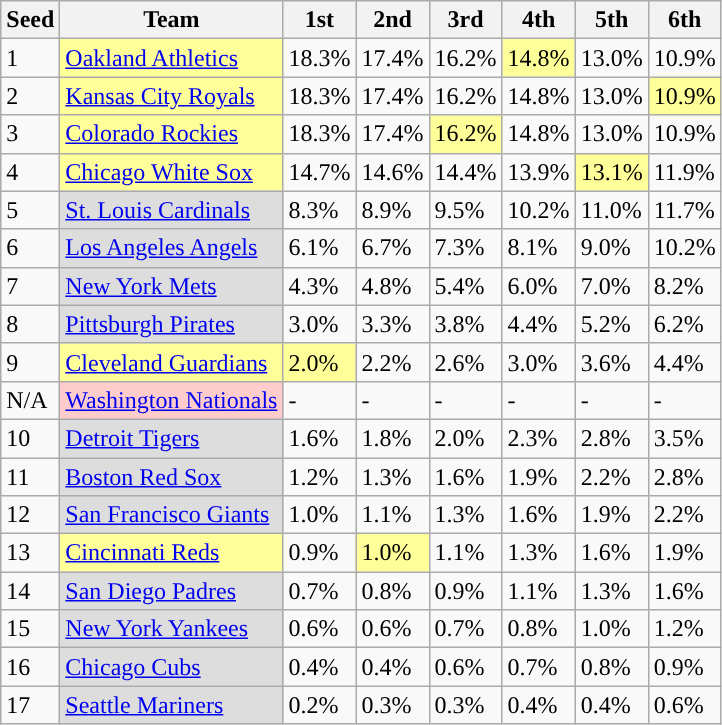<table class="wikitable">
<tr>
<th>Seed</th>
<th>Team</th>
<th>1st</th>
<th>2nd</th>
<th>3rd</th>
<th>4th</th>
<th>5th</th>
<th>6th</th>
</tr>
<tr>
<td align="left">1</td>
<td style="background:#ff9;"><a href='#'>Oakland Athletics</a></td>
<td>18.3%</td>
<td>17.4%</td>
<td>16.2%</td>
<td style="background:#ff9;">14.8%</td>
<td>13.0%</td>
<td>10.9%</td>
</tr>
<tr>
<td align="left">2</td>
<td style="background:#ff9;"><a href='#'>Kansas City Royals</a></td>
<td>18.3%</td>
<td>17.4%</td>
<td>16.2%</td>
<td>14.8%</td>
<td>13.0%</td>
<td style="background:#ff9;">10.9%</td>
</tr>
<tr>
<td align="left">3</td>
<td style="background:#ff9;"><a href='#'>Colorado Rockies</a></td>
<td>18.3%</td>
<td>17.4%</td>
<td style="background:#ff9;">16.2%</td>
<td>14.8%</td>
<td>13.0%</td>
<td>10.9%</td>
</tr>
<tr>
<td align="left">4</td>
<td style="background:#ff9;"><a href='#'>Chicago White Sox</a></td>
<td>14.7%</td>
<td>14.6%</td>
<td>14.4%</td>
<td>13.9%</td>
<td style="background:#ff9;">13.1%</td>
<td>11.9%</td>
</tr>
<tr>
<td align="left">5</td>
<td style="background:#DDDDDD;"><a href='#'>St. Louis Cardinals</a></td>
<td>8.3%</td>
<td>8.9%</td>
<td>9.5%</td>
<td>10.2%</td>
<td>11.0%</td>
<td>11.7%</td>
</tr>
<tr>
<td align="left">6</td>
<td style="background:#DDDDDD;"><a href='#'>Los Angeles Angels</a></td>
<td>6.1%</td>
<td>6.7%</td>
<td>7.3%</td>
<td>8.1%</td>
<td>9.0%</td>
<td>10.2%</td>
</tr>
<tr>
<td align="left">7</td>
<td style="background:#DDDDDD;"><a href='#'>New York Mets</a></td>
<td>4.3%</td>
<td>4.8%</td>
<td>5.4%</td>
<td>6.0%</td>
<td>7.0%</td>
<td>8.2%</td>
</tr>
<tr>
<td align="left">8</td>
<td style="background:#DDDDDD;"><a href='#'>Pittsburgh Pirates</a></td>
<td>3.0%</td>
<td>3.3%</td>
<td>3.8%</td>
<td>4.4%</td>
<td>5.2%</td>
<td>6.2%</td>
</tr>
<tr>
<td align="left">9</td>
<td style="background:#ff9;"><a href='#'>Cleveland Guardians</a></td>
<td style="background:#ff9;">2.0%</td>
<td>2.2%</td>
<td>2.6%</td>
<td>3.0%</td>
<td>3.6%</td>
<td>4.4%</td>
</tr>
<tr>
<td align="left">N/A</td>
<td style="background:#FFCCCC;"><a href='#'>Washington Nationals</a></td>
<td>-</td>
<td>-</td>
<td>-</td>
<td>-</td>
<td>-</td>
<td>-</td>
</tr>
<tr>
<td align="left">10</td>
<td style="background:#DDDDDD;"><a href='#'>Detroit Tigers</a></td>
<td>1.6%</td>
<td>1.8%</td>
<td>2.0%</td>
<td>2.3%</td>
<td>2.8%</td>
<td>3.5%</td>
</tr>
<tr>
<td align="left">11</td>
<td style="background:#DDDDDD;"><a href='#'>Boston Red Sox</a></td>
<td>1.2%</td>
<td>1.3%</td>
<td>1.6%</td>
<td>1.9%</td>
<td>2.2%</td>
<td>2.8%</td>
</tr>
<tr>
<td align="left">12</td>
<td style="background:#DDDDDD;"><a href='#'>San Francisco Giants</a></td>
<td>1.0%</td>
<td>1.1%</td>
<td>1.3%</td>
<td>1.6%</td>
<td>1.9%</td>
<td>2.2%</td>
</tr>
<tr>
<td align="left">13</td>
<td style="background:#ff9;"><a href='#'>Cincinnati Reds</a></td>
<td>0.9%</td>
<td style="background:#ff9;">1.0%</td>
<td>1.1%</td>
<td>1.3%</td>
<td>1.6%</td>
<td>1.9%</td>
</tr>
<tr>
<td align="left">14</td>
<td style="background:#DDDDDD;"><a href='#'>San Diego Padres</a></td>
<td>0.7%</td>
<td>0.8%</td>
<td>0.9%</td>
<td>1.1%</td>
<td>1.3%</td>
<td>1.6%</td>
</tr>
<tr>
<td align="left">15</td>
<td style="background:#DDDDDD;"><a href='#'>New York Yankees</a></td>
<td>0.6%</td>
<td>0.6%</td>
<td>0.7%</td>
<td>0.8%</td>
<td>1.0%</td>
<td>1.2%</td>
</tr>
<tr>
<td align="left">16</td>
<td style="background:#DDDDDD;"><a href='#'>Chicago Cubs</a></td>
<td>0.4%</td>
<td>0.4%</td>
<td>0.6%</td>
<td>0.7%</td>
<td>0.8%</td>
<td>0.9%</td>
</tr>
<tr>
<td align="left">17</td>
<td style="background:#DDDDDD;"><a href='#'>Seattle Mariners</a></td>
<td>0.2%</td>
<td>0.3%</td>
<td>0.3%</td>
<td>0.4%</td>
<td>0.4%</td>
<td>0.6%</td>
</tr>
</table>
